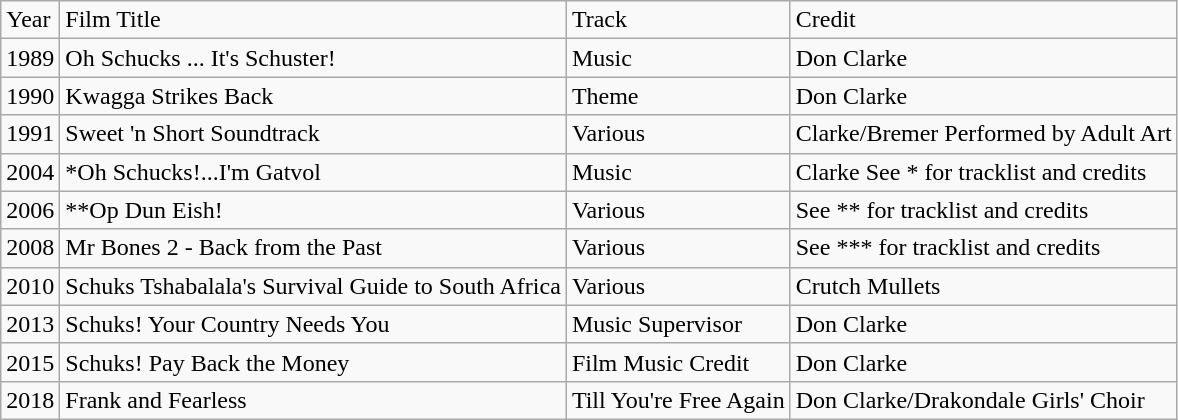<table class="wikitable">
<tr>
<td>Year</td>
<td>Film Title</td>
<td>Track</td>
<td>Credit</td>
</tr>
<tr>
<td>1989</td>
<td>Oh Schucks ... It's Schuster!</td>
<td>Music</td>
<td>Don Clarke</td>
</tr>
<tr>
<td>1990</td>
<td>Kwagga Strikes Back</td>
<td>Theme</td>
<td>Don Clarke</td>
</tr>
<tr>
<td>1991</td>
<td>Sweet 'n Short Soundtrack</td>
<td>Various</td>
<td>Clarke/Bremer Performed by Adult Art</td>
</tr>
<tr>
<td>2004</td>
<td>*Oh Schucks!...I'm Gatvol</td>
<td>Music</td>
<td>Clarke See * for tracklist and credits</td>
</tr>
<tr>
<td>2006</td>
<td>**Op Dun Eish!</td>
<td>Various</td>
<td>See ** for tracklist and credits</td>
</tr>
<tr>
<td>2008</td>
<td>Mr Bones 2 - Back from the Past</td>
<td>Various</td>
<td>See *** for tracklist and credits</td>
</tr>
<tr>
<td>2010</td>
<td>Schuks Tshabalala's Survival Guide to South Africa</td>
<td>Various</td>
<td>Crutch Mullets</td>
</tr>
<tr>
<td>2013</td>
<td>Schuks! Your Country Needs You</td>
<td>Music Supervisor</td>
<td>Don Clarke</td>
</tr>
<tr>
<td>2015</td>
<td>Schuks! Pay Back the Money</td>
<td>Film Music Credit</td>
<td>Don Clarke</td>
</tr>
<tr>
<td>2018</td>
<td>Frank and Fearless</td>
<td>Till You're Free Again</td>
<td>Don Clarke/Drakondale Girls' Choir</td>
</tr>
</table>
